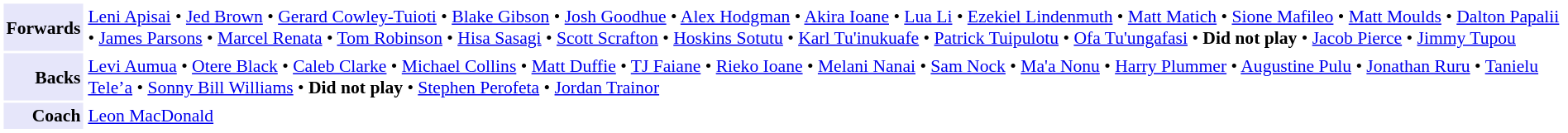<table cellpadding="2" style="border: 1px solid white; font-size:90%;">
<tr>
<td style="text-align:right;" bgcolor="lavender"><strong>Forwards</strong></td>
<td style="text-align:left;"><a href='#'>Leni Apisai</a> • <a href='#'>Jed Brown</a> • <a href='#'>Gerard Cowley-Tuioti</a> • <a href='#'>Blake Gibson</a> • <a href='#'>Josh Goodhue</a> • <a href='#'>Alex Hodgman</a> • <a href='#'>Akira Ioane</a> • <a href='#'>Lua Li</a> • <a href='#'>Ezekiel Lindenmuth</a> • <a href='#'>Matt Matich</a> • <a href='#'>Sione Mafileo</a> • <a href='#'>Matt Moulds</a> • <a href='#'>Dalton Papalii</a> • <a href='#'>James Parsons</a> • <a href='#'>Marcel Renata</a> • <a href='#'>Tom Robinson</a> • <a href='#'>Hisa Sasagi</a> • <a href='#'>Scott Scrafton</a> • <a href='#'>Hoskins Sotutu</a> • <a href='#'>Karl Tu'inukuafe</a> • <a href='#'>Patrick Tuipulotu</a> • <a href='#'>Ofa Tu'ungafasi</a> • <strong>Did not play</strong> • <a href='#'>Jacob Pierce</a> • <a href='#'>Jimmy Tupou</a></td>
</tr>
<tr>
<td style="text-align:right;" bgcolor="lavender"><strong>Backs</strong></td>
<td style="text-align:left;"><a href='#'>Levi Aumua</a> • <a href='#'>Otere Black</a> • <a href='#'>Caleb Clarke</a> • <a href='#'>Michael Collins</a> • <a href='#'>Matt Duffie</a> • <a href='#'>TJ Faiane</a> • <a href='#'>Rieko Ioane</a> • <a href='#'>Melani Nanai</a> • <a href='#'>Sam Nock</a> • <a href='#'>Ma'a Nonu</a> • <a href='#'>Harry Plummer</a> • <a href='#'>Augustine Pulu</a> • <a href='#'>Jonathan Ruru</a> • <a href='#'>Tanielu Tele’a</a> • <a href='#'>Sonny Bill Williams</a> • <strong>Did not play</strong> • <a href='#'>Stephen Perofeta</a> • <a href='#'>Jordan Trainor</a></td>
</tr>
<tr>
<td style="text-align:right;" bgcolor="lavender"><strong>Coach</strong></td>
<td style="text-align:left;"><a href='#'>Leon MacDonald</a></td>
</tr>
</table>
